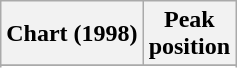<table class="wikitable plainrowheaders sortable" style="text-align:center;">
<tr>
<th scope="col">Chart (1998)</th>
<th scope="col">Peak<br>position</th>
</tr>
<tr>
</tr>
<tr>
</tr>
<tr>
</tr>
</table>
